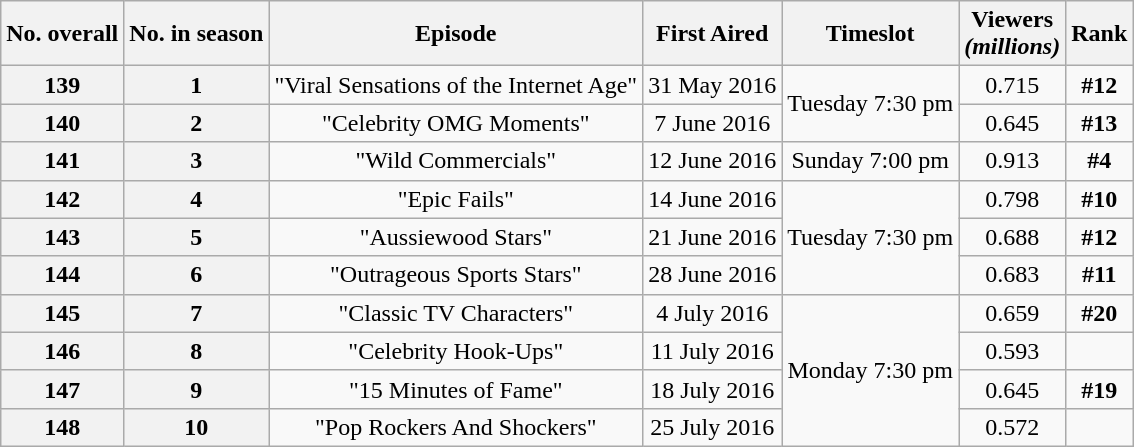<table class="wikitable plainrowheaders" style="text-align:center;">
<tr>
<th>No. overall</th>
<th>No. in season</th>
<th>Episode</th>
<th>First Aired</th>
<th>Timeslot</th>
<th>Viewers<br><em>(millions)</em></th>
<th>Rank</th>
</tr>
<tr>
<th>139</th>
<th>1</th>
<td>"Viral Sensations of the Internet Age"</td>
<td>31 May 2016</td>
<td rowspan="2">Tuesday 7:30 pm</td>
<td>0.715</td>
<td><strong>#12</strong></td>
</tr>
<tr>
<th>140</th>
<th>2</th>
<td>"Celebrity OMG Moments"</td>
<td>7 June 2016</td>
<td>0.645</td>
<td><strong>#13</strong></td>
</tr>
<tr>
<th>141</th>
<th>3</th>
<td>"Wild Commercials"</td>
<td>12 June 2016</td>
<td>Sunday 7:00 pm</td>
<td>0.913</td>
<td><strong>#4</strong></td>
</tr>
<tr>
<th>142</th>
<th>4</th>
<td>"Epic Fails"</td>
<td>14 June 2016</td>
<td rowspan="3">Tuesday 7:30 pm</td>
<td>0.798</td>
<td><strong>#10</strong></td>
</tr>
<tr>
<th>143</th>
<th>5</th>
<td>"Aussiewood Stars"</td>
<td>21 June 2016</td>
<td>0.688</td>
<td><strong>#12</strong></td>
</tr>
<tr>
<th>144</th>
<th>6</th>
<td>"Outrageous Sports Stars"</td>
<td>28 June 2016</td>
<td>0.683</td>
<td><strong>#11</strong></td>
</tr>
<tr>
<th>145</th>
<th>7</th>
<td>"Classic TV Characters"</td>
<td>4 July 2016</td>
<td rowspan="4">Monday 7:30 pm</td>
<td>0.659</td>
<td><strong>#20</strong></td>
</tr>
<tr>
<th>146</th>
<th>8</th>
<td>"Celebrity Hook-Ups"</td>
<td>11 July 2016</td>
<td>0.593</td>
<td></td>
</tr>
<tr>
<th>147</th>
<th>9</th>
<td>"15 Minutes of Fame"</td>
<td>18 July 2016</td>
<td>0.645</td>
<td><strong>#19</strong></td>
</tr>
<tr>
<th>148</th>
<th>10</th>
<td>"Pop Rockers And Shockers"</td>
<td>25 July 2016</td>
<td>0.572</td>
<td></td>
</tr>
</table>
